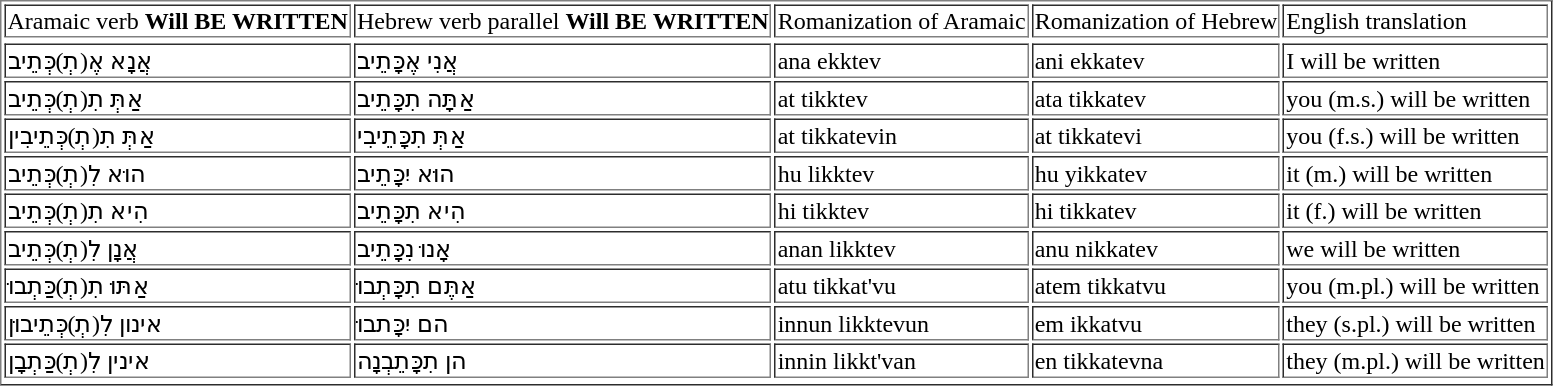<table border=1>
<tr>
<td>Aramaic verb  <strong> Will BE WRITTEN </strong></td>
<td>Hebrew verb parallel  <strong> Will BE WRITTEN </strong></td>
<td>Romanization of Aramaic</td>
<td>Romanization of Hebrew</td>
<td>English translation</td>
</tr>
<tr>
</tr>
<tr>
<td>אֲנָא אֶ(תְ)כְּתֵיב</td>
<td>אֲנִי אֶכָּתֵיב</td>
<td>ana ekktev</td>
<td>ani ekkatev</td>
<td>I will be written</td>
</tr>
<tr>
<td>אַתְּ  תִ(תְ)כְּתֵיב</td>
<td>אַתָּה תִכָּתֵיב</td>
<td>at tikktev</td>
<td>ata tikkatev</td>
<td>you (m.s.) will be written</td>
</tr>
<tr>
<td>אַתְּ  תִ(תְ)כְּתֵיבִין</td>
<td>אַתְּ תִכָּתֵיבִי</td>
<td>at tikkatevin</td>
<td>at tikkatevi</td>
<td>you (f.s.) will be written</td>
</tr>
<tr>
<td>הוּא  לִ(תְ)כְּתֵיב</td>
<td>הוּא יִכָּתֵיב</td>
<td>hu likktev</td>
<td>hu yikkatev</td>
<td>it (m.) will be written</td>
</tr>
<tr>
<td>הִיא תִ(תְ)כְּתֵיב</td>
<td>הִיא תִכָּתֵיב</td>
<td>hi tikktev</td>
<td>hi tikkatev</td>
<td>it (f.)  will be written</td>
</tr>
<tr>
<td>אֲנָן לִ(תְ)כְּתֵיב</td>
<td>אָנוּ נִכָּתֵיב</td>
<td>anan likktev</td>
<td>anu nikkatev</td>
<td>we will be written</td>
</tr>
<tr>
<td>אַתּוּ תִ(תְ)כַּתְבוּ</td>
<td>אַתֶּם תִכָּתְבוּ</td>
<td>atu tikkat'vu</td>
<td>atem tikkatvu</td>
<td>you (m.pl.) will be written</td>
</tr>
<tr>
<td>אינון  לִ(תְ)כְּתֵיבוּן</td>
<td>הם יִכָּתבוּ</td>
<td>innun likktevun</td>
<td>em ikkatvu</td>
<td>they (s.pl.) will be written</td>
</tr>
<tr>
<td>אינין    לִ(תְ)כַּתְבָן</td>
<td>הן תִכָּתֵבְנָה</td>
<td>innin likkt'van</td>
<td>en tikkatevna</td>
<td>they (m.pl.) will be written</td>
</tr>
<tr>
</tr>
</table>
